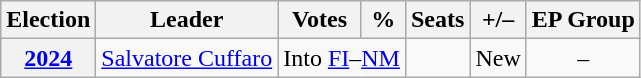<table class="wikitable" style="text-align:center">
<tr>
<th>Election</th>
<th>Leader</th>
<th>Votes</th>
<th>%</th>
<th>Seats</th>
<th>+/–</th>
<th>EP Group</th>
</tr>
<tr>
<th><a href='#'>2024</a></th>
<td><a href='#'>Salvatore Cuffaro</a></td>
<td colspan="2">Into <a href='#'>FI</a>–<a href='#'>NM</a></td>
<td></td>
<td>New</td>
<td>–</td>
</tr>
</table>
